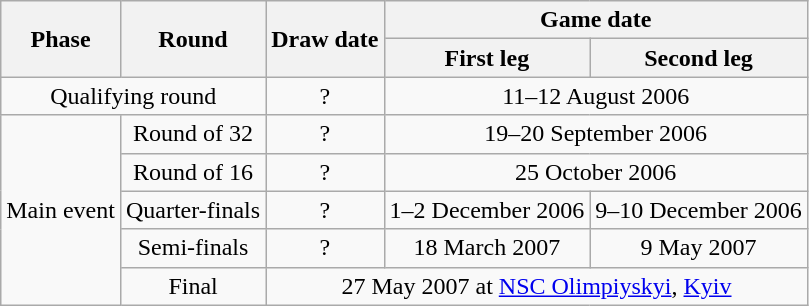<table class="wikitable" style="text-align:center">
<tr>
<th rowspan=2>Phase</th>
<th rowspan=2>Round</th>
<th rowspan=2>Draw date</th>
<th colspan=2>Game date</th>
</tr>
<tr>
<th>First leg</th>
<th>Second leg</th>
</tr>
<tr>
<td colspan=2>Qualifying round</td>
<td>?</td>
<td colspan=2>11–12 August 2006</td>
</tr>
<tr>
<td rowspan=5>Main event</td>
<td>Round of 32</td>
<td>?</td>
<td colspan=2>19–20 September 2006</td>
</tr>
<tr>
<td>Round of 16</td>
<td>?</td>
<td colspan=2>25 October 2006</td>
</tr>
<tr>
<td>Quarter-finals</td>
<td>?</td>
<td>1–2 December 2006</td>
<td>9–10 December 2006</td>
</tr>
<tr>
<td>Semi-finals</td>
<td>?</td>
<td>18 March 2007</td>
<td>9 May 2007</td>
</tr>
<tr>
<td>Final</td>
<td colspan="3">27 May 2007 at <a href='#'>NSC Olimpiyskyi</a>, <a href='#'>Kyiv</a></td>
</tr>
</table>
